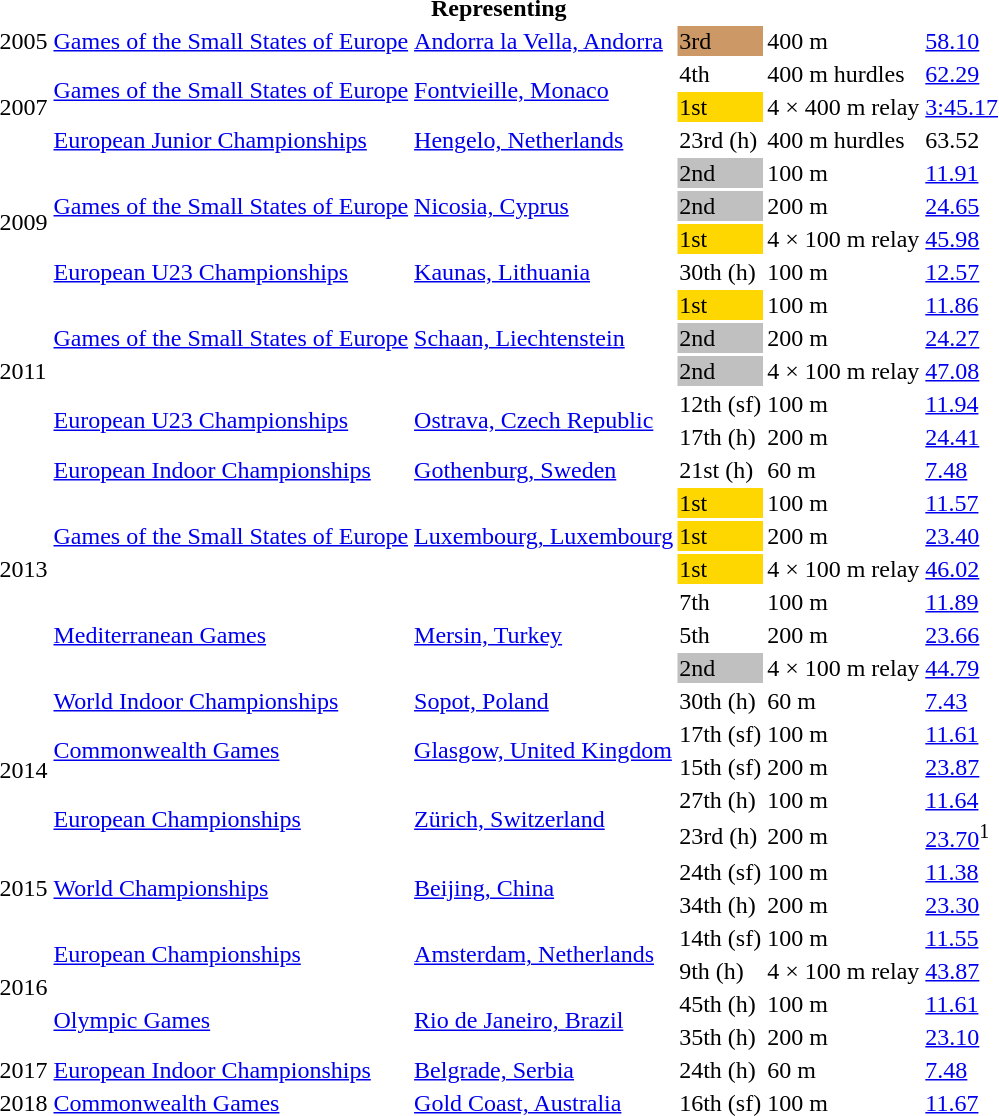<table>
<tr>
<th colspan="6">Representing </th>
</tr>
<tr>
<td>2005</td>
<td><a href='#'>Games of the Small States of Europe</a></td>
<td><a href='#'>Andorra la Vella, Andorra</a></td>
<td bgcolor=cc9966>3rd</td>
<td>400 m</td>
<td><a href='#'>58.10</a></td>
</tr>
<tr>
<td rowspan=3>2007</td>
<td rowspan=2><a href='#'>Games of the Small States of Europe</a></td>
<td rowspan=2><a href='#'>Fontvieille, Monaco</a></td>
<td>4th</td>
<td>400 m hurdles</td>
<td><a href='#'>62.29</a></td>
</tr>
<tr>
<td bgcolor=gold>1st</td>
<td>4 × 400 m relay</td>
<td><a href='#'>3:45.17</a></td>
</tr>
<tr>
<td><a href='#'>European Junior Championships</a></td>
<td><a href='#'>Hengelo, Netherlands</a></td>
<td>23rd (h)</td>
<td>400 m hurdles</td>
<td>63.52</td>
</tr>
<tr>
<td rowspan=4>2009</td>
<td rowspan=3><a href='#'>Games of the Small States of Europe</a></td>
<td rowspan=3><a href='#'>Nicosia, Cyprus</a></td>
<td bgcolor=silver>2nd</td>
<td>100 m</td>
<td><a href='#'>11.91</a></td>
</tr>
<tr>
<td bgcolor=silver>2nd</td>
<td>200 m</td>
<td><a href='#'>24.65</a></td>
</tr>
<tr>
<td bgcolor=gold>1st</td>
<td>4 × 100 m relay</td>
<td><a href='#'>45.98</a></td>
</tr>
<tr>
<td><a href='#'>European U23 Championships</a></td>
<td><a href='#'>Kaunas, Lithuania</a></td>
<td>30th (h)</td>
<td>100 m</td>
<td><a href='#'>12.57</a></td>
</tr>
<tr>
<td rowspan=5>2011</td>
<td rowspan=3><a href='#'>Games of the Small States of Europe</a></td>
<td rowspan=3><a href='#'>Schaan, Liechtenstein</a></td>
<td bgcolor=gold>1st</td>
<td>100 m</td>
<td><a href='#'>11.86</a></td>
</tr>
<tr>
<td bgcolor=silver>2nd</td>
<td>200 m</td>
<td><a href='#'>24.27</a></td>
</tr>
<tr>
<td bgcolor=silver>2nd</td>
<td>4 × 100 m relay</td>
<td><a href='#'>47.08</a></td>
</tr>
<tr>
<td rowspan=2><a href='#'>European U23 Championships</a></td>
<td rowspan=2><a href='#'>Ostrava, Czech Republic</a></td>
<td>12th (sf)</td>
<td>100 m</td>
<td><a href='#'>11.94</a></td>
</tr>
<tr>
<td>17th (h)</td>
<td>200 m</td>
<td><a href='#'>24.41</a></td>
</tr>
<tr>
<td rowspan=7>2013</td>
<td><a href='#'>European Indoor Championships</a></td>
<td><a href='#'>Gothenburg, Sweden</a></td>
<td>21st (h)</td>
<td>60 m</td>
<td><a href='#'>7.48</a></td>
</tr>
<tr>
<td rowspan=3><a href='#'>Games of the Small States of Europe</a></td>
<td rowspan=3><a href='#'>Luxembourg, Luxembourg</a></td>
<td bgcolor=gold>1st</td>
<td>100 m</td>
<td><a href='#'>11.57</a></td>
</tr>
<tr>
<td bgcolor=gold>1st</td>
<td>200 m</td>
<td><a href='#'>23.40</a></td>
</tr>
<tr>
<td bgcolor=gold>1st</td>
<td>4 × 100 m relay</td>
<td><a href='#'>46.02</a></td>
</tr>
<tr>
<td rowspan=3><a href='#'>Mediterranean Games</a></td>
<td rowspan=3><a href='#'>Mersin, Turkey</a></td>
<td>7th</td>
<td>100 m</td>
<td><a href='#'>11.89</a></td>
</tr>
<tr>
<td>5th</td>
<td>200 m</td>
<td><a href='#'>23.66</a></td>
</tr>
<tr>
<td bgcolor=silver>2nd</td>
<td>4 × 100 m relay</td>
<td><a href='#'>44.79</a></td>
</tr>
<tr>
<td rowspan=5>2014</td>
<td><a href='#'>World Indoor Championships</a></td>
<td><a href='#'>Sopot, Poland</a></td>
<td>30th (h)</td>
<td>60 m</td>
<td><a href='#'>7.43</a></td>
</tr>
<tr>
<td rowspan=2><a href='#'>Commonwealth Games</a></td>
<td rowspan=2><a href='#'>Glasgow, United Kingdom</a></td>
<td>17th (sf)</td>
<td>100 m</td>
<td><a href='#'>11.61</a></td>
</tr>
<tr>
<td>15th (sf)</td>
<td>200 m</td>
<td><a href='#'>23.87</a></td>
</tr>
<tr>
<td rowspan=2><a href='#'>European Championships</a></td>
<td rowspan=2><a href='#'>Zürich, Switzerland</a></td>
<td>27th (h)</td>
<td>100 m</td>
<td><a href='#'>11.64</a></td>
</tr>
<tr>
<td>23rd (h)</td>
<td>200 m</td>
<td><a href='#'>23.70</a><sup>1</sup></td>
</tr>
<tr>
<td rowspan=2>2015</td>
<td rowspan=2><a href='#'>World Championships</a></td>
<td rowspan=2><a href='#'>Beijing, China</a></td>
<td>24th (sf)</td>
<td>100 m</td>
<td><a href='#'>11.38</a></td>
</tr>
<tr>
<td>34th (h)</td>
<td>200 m</td>
<td><a href='#'>23.30</a></td>
</tr>
<tr>
<td rowspan=4>2016</td>
<td rowspan=2><a href='#'>European Championships</a></td>
<td rowspan=2><a href='#'>Amsterdam, Netherlands</a></td>
<td>14th (sf)</td>
<td>100 m</td>
<td><a href='#'>11.55</a></td>
</tr>
<tr>
<td>9th (h)</td>
<td>4 × 100 m relay</td>
<td><a href='#'>43.87</a></td>
</tr>
<tr>
<td rowspan=2><a href='#'>Olympic Games</a></td>
<td rowspan=2><a href='#'>Rio de Janeiro, Brazil</a></td>
<td>45th (h)</td>
<td>100 m</td>
<td><a href='#'>11.61</a></td>
</tr>
<tr>
<td>35th (h)</td>
<td>200 m</td>
<td><a href='#'>23.10</a></td>
</tr>
<tr>
<td>2017</td>
<td><a href='#'>European Indoor Championships</a></td>
<td><a href='#'>Belgrade, Serbia</a></td>
<td>24th (h)</td>
<td>60 m</td>
<td><a href='#'>7.48</a></td>
</tr>
<tr>
<td>2018</td>
<td><a href='#'>Commonwealth Games</a></td>
<td><a href='#'>Gold Coast, Australia</a></td>
<td>16th (sf)</td>
<td>100 m</td>
<td><a href='#'>11.67</a></td>
</tr>
</table>
